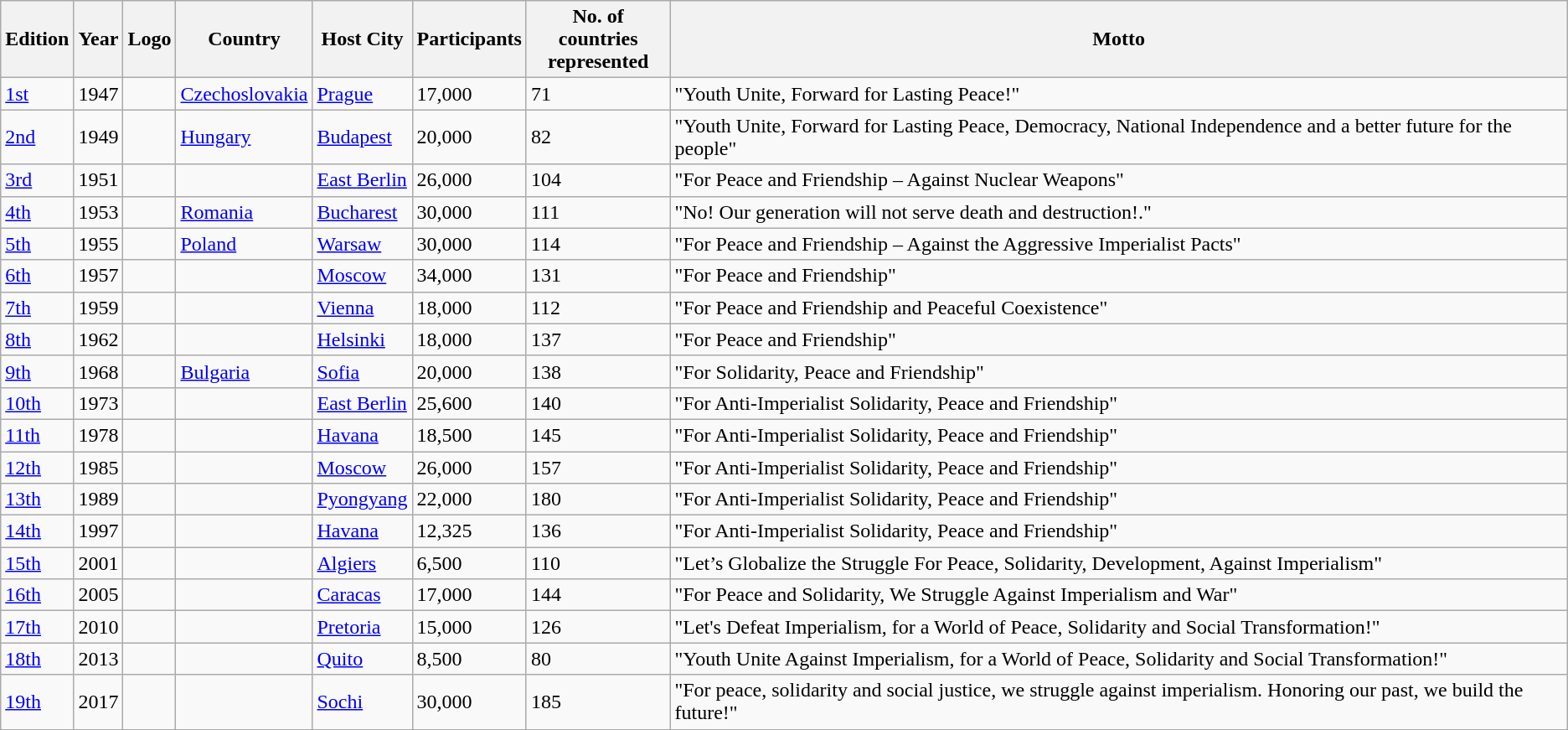<table class="wikitable sortable">
<tr>
<th>Edition</th>
<th>Year</th>
<th class=unsortable>Logo</th>
<th>Country</th>
<th>Host City</th>
<th>Participants</th>
<th>No. of countries<br>represented</th>
<th class=unsortable>Motto</th>
</tr>
<tr>
<td><a href='#'>1st</a></td>
<td>1947</td>
<td></td>
<td> <a href='#'>Czechoslovakia</a></td>
<td><a href='#'>Prague</a></td>
<td>17,000</td>
<td>71</td>
<td>"Youth Unite, Forward for Lasting Peace!"</td>
</tr>
<tr>
<td><a href='#'>2nd</a></td>
<td>1949</td>
<td></td>
<td> <a href='#'>Hungary</a></td>
<td><a href='#'>Budapest</a></td>
<td>20,000</td>
<td>82</td>
<td>"Youth Unite, Forward for Lasting Peace, Democracy, National Independence and a better future for the people"</td>
</tr>
<tr>
<td><a href='#'>3rd</a></td>
<td>1951</td>
<td></td>
<td></td>
<td><a href='#'>East Berlin</a></td>
<td>26,000</td>
<td>104</td>
<td>"For Peace and Friendship – Against Nuclear Weapons"</td>
</tr>
<tr>
<td><a href='#'>4th</a></td>
<td>1953</td>
<td></td>
<td> <a href='#'>Romania</a></td>
<td><a href='#'>Bucharest</a></td>
<td>30,000</td>
<td>111</td>
<td>"No! Our generation will not serve death and destruction!."</td>
</tr>
<tr>
<td><a href='#'>5th</a></td>
<td>1955</td>
<td></td>
<td> <a href='#'>Poland</a></td>
<td><a href='#'>Warsaw</a></td>
<td>30,000</td>
<td>114</td>
<td>"For Peace and Friendship – Against the Aggressive Imperialist Pacts"</td>
</tr>
<tr>
<td><a href='#'>6th</a></td>
<td>1957</td>
<td></td>
<td></td>
<td><a href='#'>Moscow</a></td>
<td>34,000</td>
<td>131</td>
<td>"For Peace and Friendship"</td>
</tr>
<tr>
<td><a href='#'>7th</a></td>
<td>1959</td>
<td></td>
<td></td>
<td><a href='#'>Vienna</a></td>
<td>18,000</td>
<td>112</td>
<td>"For Peace and Friendship and Peaceful Coexistence"</td>
</tr>
<tr>
<td><a href='#'>8th</a></td>
<td>1962</td>
<td></td>
<td></td>
<td><a href='#'>Helsinki</a></td>
<td>18,000</td>
<td>137</td>
<td>"For Peace and Friendship"</td>
</tr>
<tr>
<td><a href='#'>9th</a></td>
<td>1968</td>
<td></td>
<td> <a href='#'>Bulgaria</a></td>
<td><a href='#'>Sofia</a></td>
<td>20,000</td>
<td>138</td>
<td>"For Solidarity, Peace and Friendship"</td>
</tr>
<tr>
<td><a href='#'>10th</a></td>
<td>1973</td>
<td></td>
<td></td>
<td><a href='#'>East Berlin</a></td>
<td>25,600</td>
<td>140</td>
<td>"For Anti-Imperialist Solidarity, Peace and Friendship"</td>
</tr>
<tr>
<td><a href='#'>11th</a></td>
<td>1978</td>
<td></td>
<td></td>
<td><a href='#'>Havana</a></td>
<td>18,500</td>
<td>145</td>
<td>"For Anti-Imperialist Solidarity, Peace and Friendship"</td>
</tr>
<tr>
<td><a href='#'>12th</a></td>
<td>1985</td>
<td></td>
<td></td>
<td><a href='#'>Moscow</a></td>
<td>26,000</td>
<td>157</td>
<td>"For Anti-Imperialist Solidarity, Peace and Friendship"</td>
</tr>
<tr>
<td><a href='#'>13th</a></td>
<td>1989</td>
<td></td>
<td></td>
<td><a href='#'>Pyongyang</a></td>
<td>22,000</td>
<td>180</td>
<td>"For Anti-Imperialist Solidarity, Peace and Friendship"</td>
</tr>
<tr>
<td><a href='#'>14th</a></td>
<td>1997</td>
<td></td>
<td></td>
<td><a href='#'>Havana</a></td>
<td>12,325</td>
<td>136</td>
<td>"For Anti-Imperialist Solidarity, Peace and Friendship"</td>
</tr>
<tr>
<td><a href='#'>15th</a></td>
<td>2001</td>
<td></td>
<td></td>
<td><a href='#'>Algiers</a></td>
<td>6,500</td>
<td>110</td>
<td>"Let’s Globalize the Struggle For Peace, Solidarity, Development, Against Imperialism"</td>
</tr>
<tr>
<td><a href='#'>16th</a></td>
<td>2005</td>
<td></td>
<td></td>
<td><a href='#'>Caracas</a></td>
<td>17,000</td>
<td>144</td>
<td>"For Peace and Solidarity, We Struggle Against Imperialism and War"</td>
</tr>
<tr>
<td><a href='#'>17th</a></td>
<td>2010</td>
<td></td>
<td></td>
<td><a href='#'>Pretoria</a></td>
<td>15,000</td>
<td>126</td>
<td>"Let's Defeat Imperialism, for a World of Peace, Solidarity and Social Transformation!"</td>
</tr>
<tr>
<td><a href='#'>18th</a></td>
<td>2013</td>
<td></td>
<td></td>
<td><a href='#'>Quito</a></td>
<td>8,500</td>
<td>80</td>
<td>"Youth Unite Against Imperialism, for a World of Peace, Solidarity and Social Transformation!"</td>
</tr>
<tr>
<td><a href='#'>19th</a></td>
<td>2017</td>
<td></td>
<td></td>
<td><a href='#'>Sochi</a></td>
<td>30,000</td>
<td>185</td>
<td>"For peace, solidarity and social justice, we struggle against imperialism. Honoring our past, we build the future!"</td>
</tr>
<tr>
</tr>
</table>
